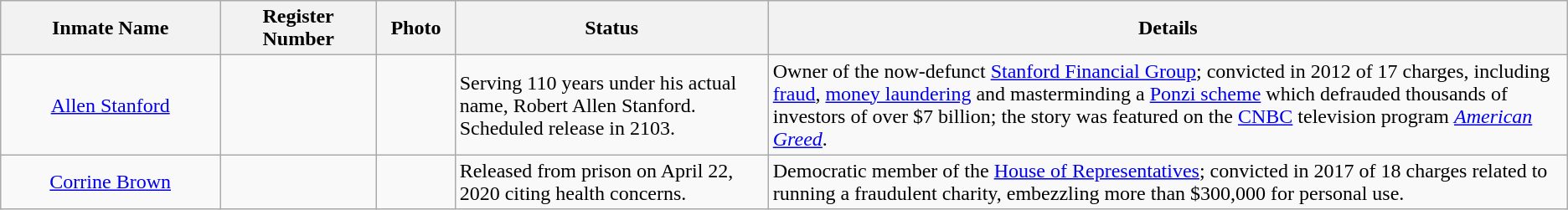<table class="wikitable sortable">
<tr>
<th width=14%>Inmate Name</th>
<th width=10%>Register Number</th>
<th width=5%>Photo</th>
<th width=20%>Status</th>
<th width=56%>Details</th>
</tr>
<tr>
<td style="text-align:center;"><a href='#'>Allen Stanford</a></td>
<td style="text-align:center;"></td>
<td></td>
<td>Serving 110 years under his actual name, Robert Allen Stanford. Scheduled release in 2103.</td>
<td>Owner of the now-defunct <a href='#'>Stanford Financial Group</a>; convicted in 2012 of 17 charges, including <a href='#'>fraud</a>, <a href='#'>money laundering</a> and masterminding a <a href='#'>Ponzi scheme</a> which defrauded thousands of investors of over $7 billion; the story was featured on the <a href='#'>CNBC</a> television program <em><a href='#'>American Greed</a></em>.</td>
</tr>
<tr>
<td style="text-align:center;"><a href='#'>Corrine Brown</a></td>
<td style="text-align:center;"></td>
<td></td>
<td>Released from prison on April 22, 2020 citing health concerns.</td>
<td>Democratic member of the <a href='#'>House of Representatives</a>; convicted in 2017 of 18 charges related to running a fraudulent charity, embezzling more than $300,000 for personal use.</td>
</tr>
</table>
